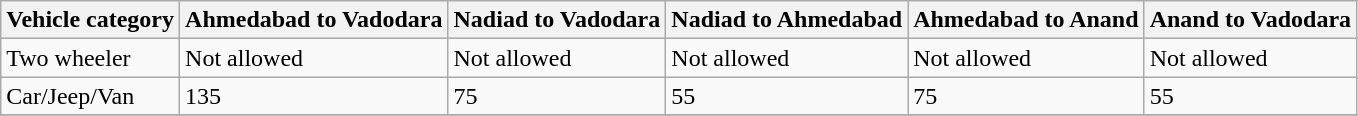<table class="wikitable">
<tr>
<th>Vehicle category</th>
<th>Ahmedabad to Vadodara</th>
<th>Nadiad to Vadodara</th>
<th>Nadiad to Ahmedabad</th>
<th>Ahmedabad to Anand</th>
<th>Anand to Vadodara</th>
</tr>
<tr>
<td>Two wheeler</td>
<td>Not allowed</td>
<td>Not allowed</td>
<td>Not allowed</td>
<td>Not allowed</td>
<td>Not allowed</td>
</tr>
<tr>
<td>Car/Jeep/Van</td>
<td>135</td>
<td>75</td>
<td>55</td>
<td>75</td>
<td>55</td>
</tr>
<tr>
</tr>
</table>
